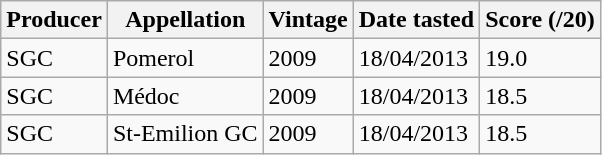<table class="wikitable">
<tr>
<th>Producer</th>
<th>Appellation</th>
<th>Vintage</th>
<th>Date tasted</th>
<th>Score (/20)</th>
</tr>
<tr>
<td>SGC</td>
<td>Pomerol</td>
<td>2009</td>
<td>18/04/2013</td>
<td>19.0</td>
</tr>
<tr>
<td>SGC</td>
<td>Médoc</td>
<td>2009</td>
<td>18/04/2013</td>
<td>18.5</td>
</tr>
<tr>
<td>SGC</td>
<td>St-Emilion GC</td>
<td>2009</td>
<td>18/04/2013</td>
<td>18.5</td>
</tr>
</table>
